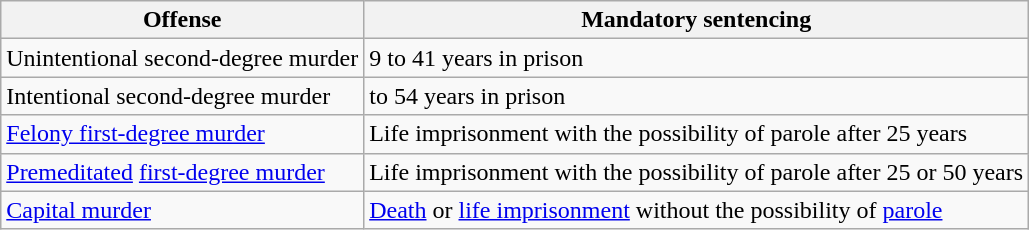<table class="wikitable">
<tr>
<th>Offense</th>
<th>Mandatory sentencing</th>
</tr>
<tr>
<td>Unintentional second-degree murder</td>
<td>9 to 41 years in prison</td>
</tr>
<tr>
<td>Intentional second-degree murder</td>
<td> to 54 years in prison</td>
</tr>
<tr>
<td><a href='#'>Felony first-degree murder</a></td>
<td>Life imprisonment with the possibility of parole after 25 years</td>
</tr>
<tr>
<td><a href='#'>Premeditated</a> <a href='#'>first-degree murder</a></td>
<td>Life imprisonment with the possibility of parole after 25 or 50 years</td>
</tr>
<tr>
<td><a href='#'>Capital murder</a></td>
<td><a href='#'>Death</a> or <a href='#'>life imprisonment</a> without the possibility of <a href='#'>parole</a></td>
</tr>
</table>
